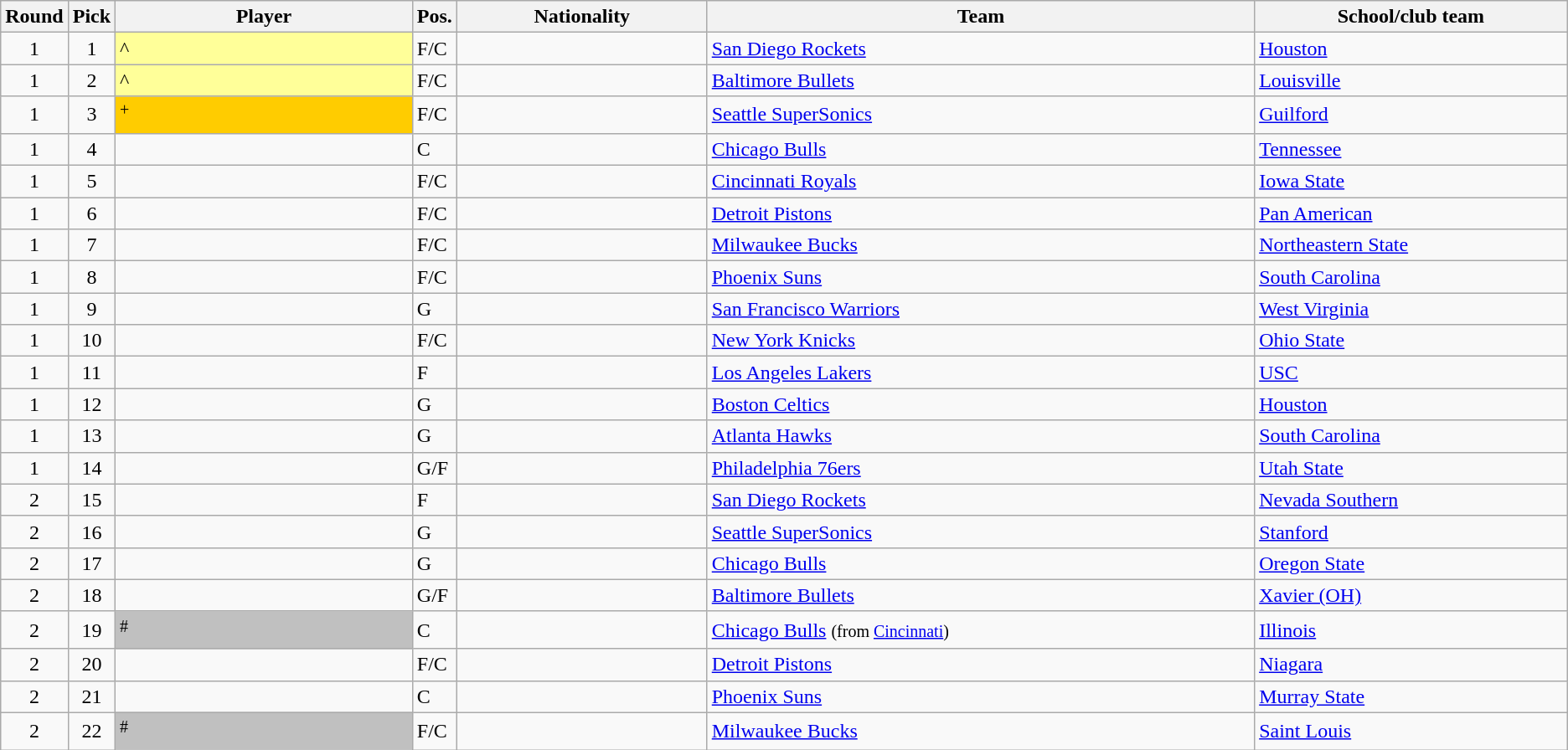<table class="wikitable sortable">
<tr>
<th width="1%">Round</th>
<th width="1%">Pick</th>
<th width="19%">Player</th>
<th width="1%">Pos.</th>
<th width="16%">Nationality</th>
<th width="35%">Team</th>
<th width="20%">School/club team</th>
</tr>
<tr>
<td align=center>1</td>
<td align=center>1</td>
<td bgcolor="#FFFF99">^</td>
<td>F/C</td>
<td></td>
<td><a href='#'>San Diego Rockets</a></td>
<td><a href='#'>Houston</a></td>
</tr>
<tr>
<td align=center>1</td>
<td align=center>2</td>
<td bgcolor="#FFFF99">^</td>
<td>F/C</td>
<td></td>
<td><a href='#'>Baltimore Bullets</a></td>
<td><a href='#'>Louisville</a></td>
</tr>
<tr>
<td align=center>1</td>
<td align=center>3</td>
<td bgcolor="#FFCC00"><sup>+</sup></td>
<td>F/C</td>
<td></td>
<td><a href='#'>Seattle SuperSonics</a></td>
<td><a href='#'>Guilford</a></td>
</tr>
<tr>
<td align=center>1</td>
<td align=center>4</td>
<td></td>
<td>C</td>
<td></td>
<td><a href='#'>Chicago Bulls</a></td>
<td><a href='#'>Tennessee</a></td>
</tr>
<tr>
<td align=center>1</td>
<td align=center>5</td>
<td></td>
<td>F/C</td>
<td></td>
<td><a href='#'>Cincinnati Royals</a></td>
<td><a href='#'>Iowa State</a></td>
</tr>
<tr>
<td align=center>1</td>
<td align=center>6</td>
<td></td>
<td>F/C</td>
<td></td>
<td><a href='#'>Detroit Pistons</a></td>
<td><a href='#'>Pan American</a></td>
</tr>
<tr>
<td align=center>1</td>
<td align=center>7</td>
<td></td>
<td>F/C</td>
<td></td>
<td><a href='#'>Milwaukee Bucks</a></td>
<td><a href='#'>Northeastern State</a></td>
</tr>
<tr>
<td align=center>1</td>
<td align=center>8</td>
<td></td>
<td>F/C</td>
<td></td>
<td><a href='#'>Phoenix Suns</a></td>
<td><a href='#'>South Carolina</a></td>
</tr>
<tr>
<td align=center>1</td>
<td align=center>9</td>
<td></td>
<td>G</td>
<td></td>
<td><a href='#'>San Francisco Warriors</a></td>
<td><a href='#'>West Virginia</a></td>
</tr>
<tr>
<td align=center>1</td>
<td align=center>10</td>
<td></td>
<td>F/C</td>
<td></td>
<td><a href='#'>New York Knicks</a></td>
<td><a href='#'>Ohio State</a></td>
</tr>
<tr>
<td align=center>1</td>
<td align=center>11</td>
<td></td>
<td>F</td>
<td></td>
<td><a href='#'>Los Angeles Lakers</a></td>
<td><a href='#'>USC</a></td>
</tr>
<tr>
<td align=center>1</td>
<td align=center>12</td>
<td></td>
<td>G</td>
<td></td>
<td><a href='#'>Boston Celtics</a></td>
<td><a href='#'>Houston</a></td>
</tr>
<tr>
<td align=center>1</td>
<td align=center>13</td>
<td></td>
<td>G</td>
<td></td>
<td><a href='#'>Atlanta Hawks</a></td>
<td><a href='#'>South Carolina</a></td>
</tr>
<tr>
<td align=center>1</td>
<td align=center>14</td>
<td></td>
<td>G/F</td>
<td></td>
<td><a href='#'>Philadelphia 76ers</a></td>
<td><a href='#'>Utah State</a></td>
</tr>
<tr>
<td align=center>2</td>
<td align=center>15</td>
<td></td>
<td>F</td>
<td></td>
<td><a href='#'>San Diego Rockets</a></td>
<td><a href='#'>Nevada Southern</a></td>
</tr>
<tr>
<td align=center>2</td>
<td align=center>16</td>
<td></td>
<td>G</td>
<td></td>
<td><a href='#'>Seattle SuperSonics</a></td>
<td><a href='#'>Stanford</a></td>
</tr>
<tr>
<td align=center>2</td>
<td align=center>17</td>
<td></td>
<td>G</td>
<td></td>
<td><a href='#'>Chicago Bulls</a></td>
<td><a href='#'>Oregon State</a></td>
</tr>
<tr>
<td align=center>2</td>
<td align=center>18</td>
<td></td>
<td>G/F</td>
<td></td>
<td><a href='#'>Baltimore Bullets</a></td>
<td><a href='#'>Xavier (OH)</a></td>
</tr>
<tr>
<td align=center>2</td>
<td align=center>19</td>
<td bgcolor="#C0C0C0"><sup>#</sup></td>
<td>C</td>
<td></td>
<td><a href='#'>Chicago Bulls</a> <small>(from <a href='#'>Cincinnati</a>)</small></td>
<td><a href='#'>Illinois</a></td>
</tr>
<tr>
<td align=center>2</td>
<td align=center>20</td>
<td></td>
<td>F/C</td>
<td></td>
<td><a href='#'>Detroit Pistons</a></td>
<td><a href='#'>Niagara</a></td>
</tr>
<tr>
<td align=center>2</td>
<td align=center>21</td>
<td></td>
<td>C</td>
<td></td>
<td><a href='#'>Phoenix Suns</a></td>
<td><a href='#'>Murray State</a></td>
</tr>
<tr>
<td align=center>2</td>
<td align=center>22</td>
<td bgcolor="#C0C0C0"><sup>#</sup></td>
<td>F/C</td>
<td></td>
<td><a href='#'>Milwaukee Bucks</a></td>
<td><a href='#'>Saint Louis</a></td>
</tr>
</table>
